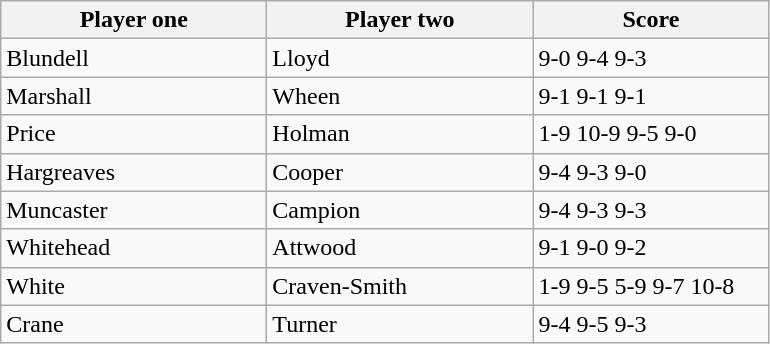<table class="wikitable">
<tr>
<th width=170>Player one</th>
<th width=170>Player two</th>
<th width=150>Score</th>
</tr>
<tr>
<td> Blundell</td>
<td> Lloyd</td>
<td>9-0 9-4 9-3</td>
</tr>
<tr>
<td> Marshall</td>
<td> Wheen</td>
<td>9-1 9-1 9-1</td>
</tr>
<tr>
<td> Price</td>
<td> Holman</td>
<td>1-9 10-9 9-5 9-0</td>
</tr>
<tr>
<td> Hargreaves</td>
<td> Cooper</td>
<td>9-4 9-3 9-0</td>
</tr>
<tr>
<td> Muncaster</td>
<td> Campion</td>
<td>9-4 9-3 9-3</td>
</tr>
<tr>
<td> Whitehead</td>
<td> Attwood</td>
<td>9-1 9-0 9-2</td>
</tr>
<tr>
<td> White</td>
<td> Craven-Smith</td>
<td>1-9 9-5 5-9 9-7 10-8</td>
</tr>
<tr>
<td> Crane</td>
<td> Turner</td>
<td>9-4 9-5 9-3</td>
</tr>
</table>
